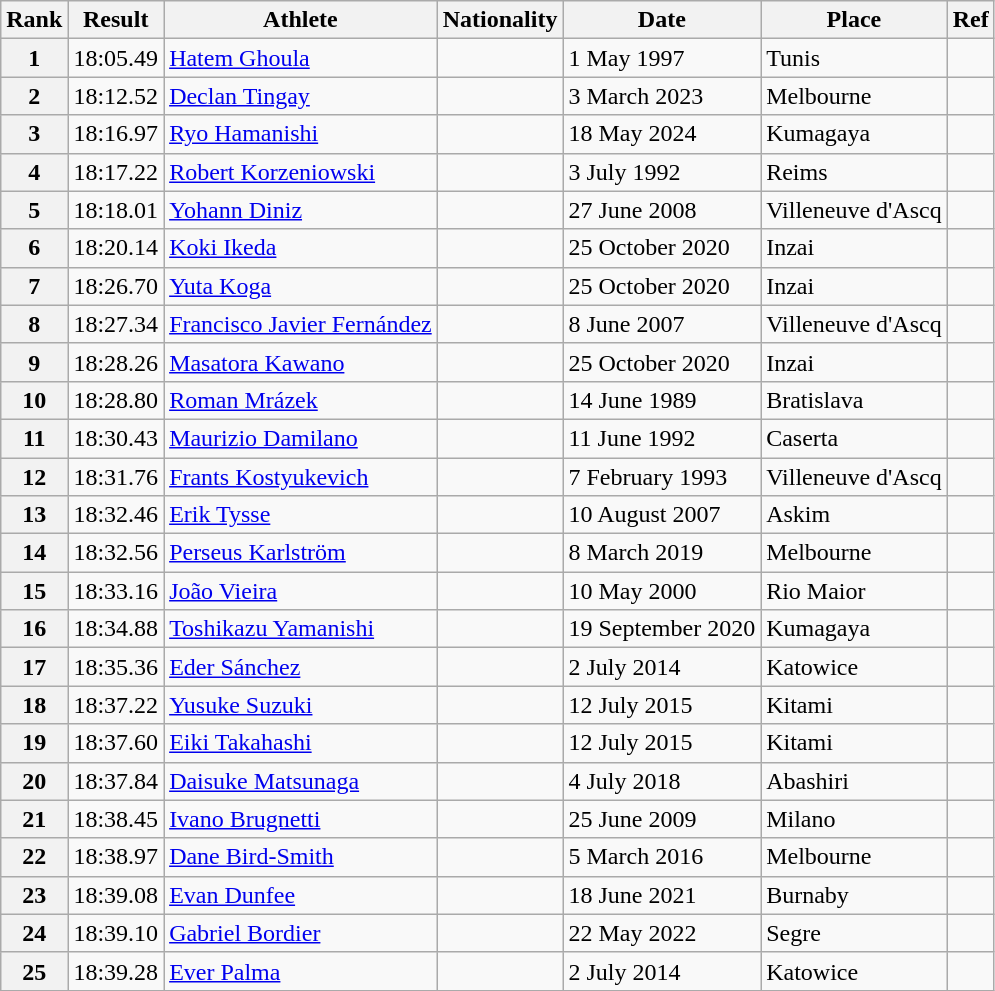<table class="wikitable">
<tr>
<th>Rank</th>
<th>Result</th>
<th>Athlete</th>
<th>Nationality</th>
<th>Date</th>
<th>Place</th>
<th>Ref</th>
</tr>
<tr>
<th>1</th>
<td>18:05.49</td>
<td><a href='#'>Hatem Ghoula</a></td>
<td></td>
<td>1 May 1997</td>
<td>Tunis</td>
<td></td>
</tr>
<tr>
<th>2</th>
<td>18:12.52</td>
<td><a href='#'>Declan Tingay</a></td>
<td></td>
<td>3 March 2023</td>
<td>Melbourne</td>
<td></td>
</tr>
<tr>
<th>3</th>
<td>18:16.97</td>
<td><a href='#'>Ryo Hamanishi</a></td>
<td></td>
<td>18 May 2024</td>
<td>Kumagaya</td>
<td></td>
</tr>
<tr>
<th>4</th>
<td>18:17.22</td>
<td><a href='#'>Robert Korzeniowski</a></td>
<td></td>
<td>3 July 1992</td>
<td>Reims</td>
<td></td>
</tr>
<tr>
<th>5</th>
<td>18:18.01</td>
<td><a href='#'>Yohann Diniz</a></td>
<td></td>
<td>27 June 2008</td>
<td>Villeneuve d'Ascq</td>
<td></td>
</tr>
<tr>
<th>6</th>
<td>18:20.14</td>
<td><a href='#'>Koki Ikeda</a></td>
<td></td>
<td>25 October 2020</td>
<td>Inzai</td>
<td></td>
</tr>
<tr>
<th>7</th>
<td>18:26.70</td>
<td><a href='#'>Yuta Koga</a></td>
<td></td>
<td>25 October 2020</td>
<td>Inzai</td>
<td></td>
</tr>
<tr>
<th>8</th>
<td>18:27.34</td>
<td><a href='#'>Francisco Javier Fernández</a></td>
<td></td>
<td>8 June 2007</td>
<td>Villeneuve d'Ascq</td>
<td></td>
</tr>
<tr>
<th>9</th>
<td>18:28.26</td>
<td><a href='#'>Masatora Kawano</a></td>
<td></td>
<td>25 October 2020</td>
<td>Inzai</td>
<td></td>
</tr>
<tr>
<th>10</th>
<td>18:28.80</td>
<td><a href='#'>Roman Mrázek</a></td>
<td></td>
<td>14 June 1989</td>
<td>Bratislava</td>
<td></td>
</tr>
<tr>
<th>11</th>
<td>18:30.43</td>
<td><a href='#'>Maurizio Damilano</a></td>
<td></td>
<td>11 June 1992</td>
<td>Caserta</td>
<td></td>
</tr>
<tr>
<th>12</th>
<td>18:31.76</td>
<td><a href='#'>Frants Kostyukevich</a></td>
<td></td>
<td>7 February 1993</td>
<td>Villeneuve d'Ascq</td>
<td></td>
</tr>
<tr>
<th>13</th>
<td>18:32.46</td>
<td><a href='#'>Erik Tysse</a></td>
<td></td>
<td>10 August 2007</td>
<td>Askim</td>
<td></td>
</tr>
<tr>
<th>14</th>
<td>18:32.56</td>
<td><a href='#'>Perseus Karlström</a></td>
<td></td>
<td>8 March 2019</td>
<td>Melbourne</td>
<td></td>
</tr>
<tr>
<th>15</th>
<td>18:33.16</td>
<td><a href='#'>João Vieira</a></td>
<td></td>
<td>10 May 2000</td>
<td>Rio Maior</td>
<td></td>
</tr>
<tr>
<th>16</th>
<td>18:34.88</td>
<td><a href='#'>Toshikazu Yamanishi</a></td>
<td></td>
<td>19 September 2020</td>
<td>Kumagaya</td>
<td></td>
</tr>
<tr>
<th>17</th>
<td>18:35.36</td>
<td><a href='#'>Eder Sánchez</a></td>
<td></td>
<td>2 July 2014</td>
<td>Katowice</td>
<td></td>
</tr>
<tr>
<th>18</th>
<td>18:37.22</td>
<td><a href='#'>Yusuke Suzuki</a></td>
<td></td>
<td>12 July 2015</td>
<td>Kitami</td>
<td></td>
</tr>
<tr>
<th>19</th>
<td>18:37.60</td>
<td><a href='#'>Eiki Takahashi</a></td>
<td></td>
<td>12 July 2015</td>
<td>Kitami</td>
<td></td>
</tr>
<tr>
<th>20</th>
<td>18:37.84</td>
<td><a href='#'>Daisuke Matsunaga</a></td>
<td></td>
<td>4 July 2018</td>
<td>Abashiri</td>
<td></td>
</tr>
<tr>
<th>21</th>
<td>18:38.45</td>
<td><a href='#'>Ivano Brugnetti</a></td>
<td></td>
<td>25 June 2009</td>
<td>Milano</td>
<td></td>
</tr>
<tr>
<th>22</th>
<td>18:38.97</td>
<td><a href='#'>Dane Bird-Smith</a></td>
<td></td>
<td>5 March 2016</td>
<td>Melbourne</td>
<td></td>
</tr>
<tr>
<th>23</th>
<td>18:39.08</td>
<td><a href='#'>Evan Dunfee</a></td>
<td></td>
<td>18 June 2021</td>
<td>Burnaby</td>
<td></td>
</tr>
<tr>
<th>24</th>
<td>18:39.10</td>
<td><a href='#'>Gabriel Bordier</a></td>
<td></td>
<td>22 May 2022</td>
<td>Segre</td>
<td></td>
</tr>
<tr>
<th>25</th>
<td>18:39.28</td>
<td><a href='#'>Ever Palma</a></td>
<td></td>
<td>2 July 2014</td>
<td>Katowice</td>
<td></td>
</tr>
</table>
